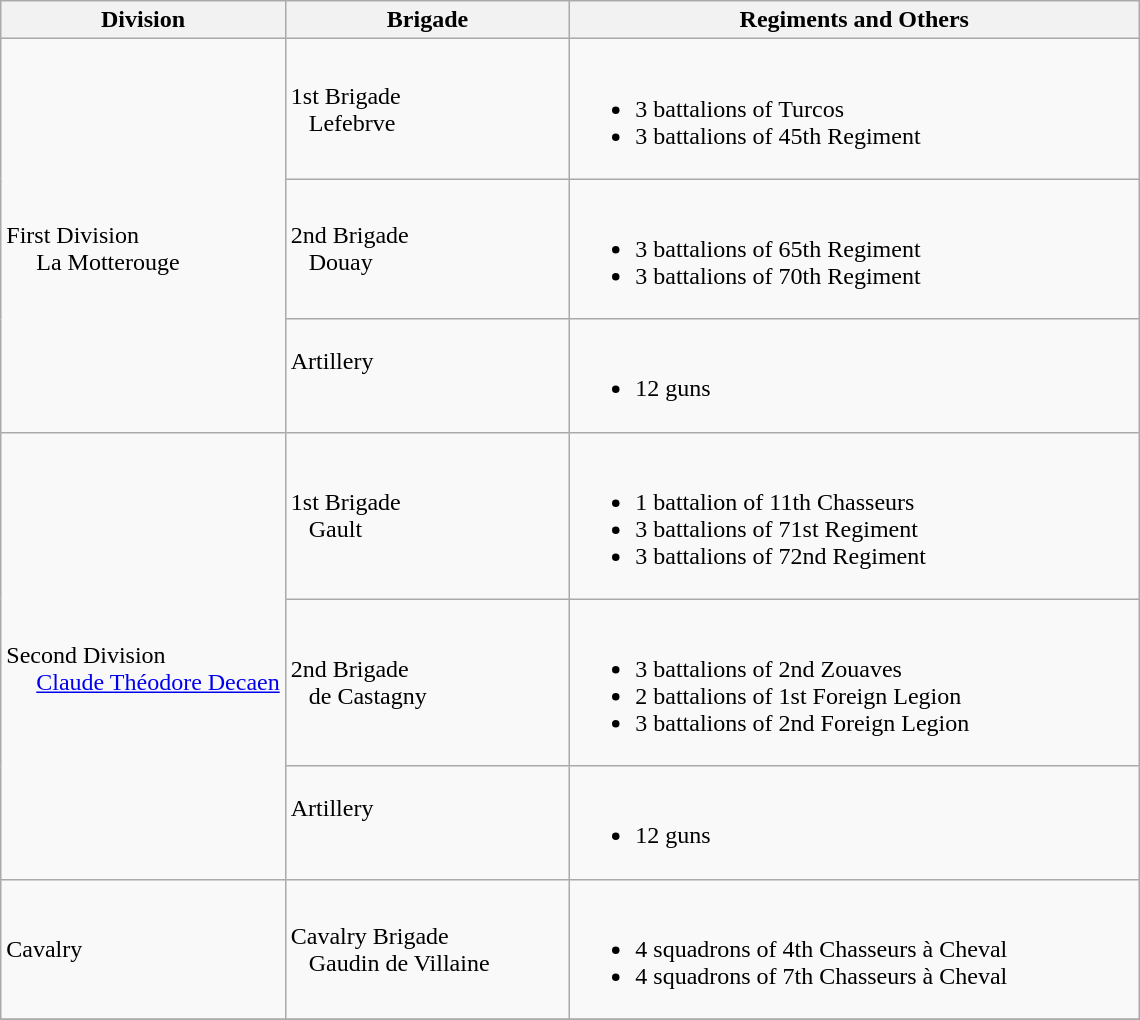<table class="wikitable">
<tr>
<th width=25%>Division</th>
<th width=25%>Brigade</th>
<th>Regiments and Others</th>
</tr>
<tr>
<td rowspan=3><br>First Division
<br>    
La Motterouge</td>
<td>1st Brigade<br>  
Lefebrve</td>
<td><br><ul><li>3 battalions of Turcos</li><li>3 battalions of 45th Regiment</li></ul></td>
</tr>
<tr>
<td>2nd Brigade<br>  
Douay</td>
<td><br><ul><li>3 battalions of 65th Regiment</li><li>3 battalions of 70th Regiment</li></ul></td>
</tr>
<tr>
<td>Artillery<br>  </td>
<td><br><ul><li>12 guns</li></ul></td>
</tr>
<tr>
<td rowspan=3><br>Second Division
<br>    
<a href='#'>Claude Théodore Decaen</a></td>
<td>1st Brigade<br>  
Gault</td>
<td><br><ul><li>1 battalion of 11th Chasseurs</li><li>3 battalions of 71st Regiment</li><li>3 battalions of 72nd Regiment</li></ul></td>
</tr>
<tr>
<td>2nd Brigade<br>  
de Castagny</td>
<td><br><ul><li>3 battalions of 2nd Zouaves</li><li>2 battalions of 1st Foreign Legion</li><li>3 battalions of 2nd Foreign Legion</li></ul></td>
</tr>
<tr>
<td>Artillery<br>  </td>
<td><br><ul><li>12 guns</li></ul></td>
</tr>
<tr>
<td rowspan=1><br>Cavalry
<br>    </td>
<td>Cavalry Brigade<br>  
Gaudin de Villaine</td>
<td><br><ul><li>4 squadrons of 4th Chasseurs à Cheval</li><li>4 squadrons of 7th Chasseurs à Cheval</li></ul></td>
</tr>
<tr>
</tr>
</table>
